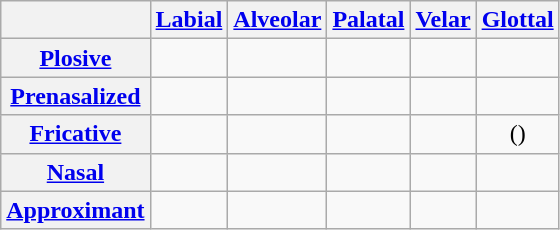<table class="wikitable" style="text-align: center">
<tr>
<th></th>
<th><a href='#'>Labial</a></th>
<th><a href='#'>Alveolar</a></th>
<th><a href='#'>Palatal</a></th>
<th><a href='#'>Velar</a></th>
<th><a href='#'>Glottal</a></th>
</tr>
<tr>
<th><a href='#'>Plosive</a></th>
<td> </td>
<td> </td>
<td> </td>
<td> </td>
<td></td>
</tr>
<tr>
<th><a href='#'>Prenasalized</a></th>
<td></td>
<td></td>
<td></td>
<td></td>
<td></td>
</tr>
<tr>
<th><a href='#'>Fricative</a></th>
<td> </td>
<td> </td>
<td></td>
<td></td>
<td>()</td>
</tr>
<tr>
<th><a href='#'>Nasal</a></th>
<td></td>
<td></td>
<td></td>
<td></td>
<td></td>
</tr>
<tr>
<th><a href='#'>Approximant</a></th>
<td></td>
<td></td>
<td></td>
<td></td>
<td></td>
</tr>
</table>
